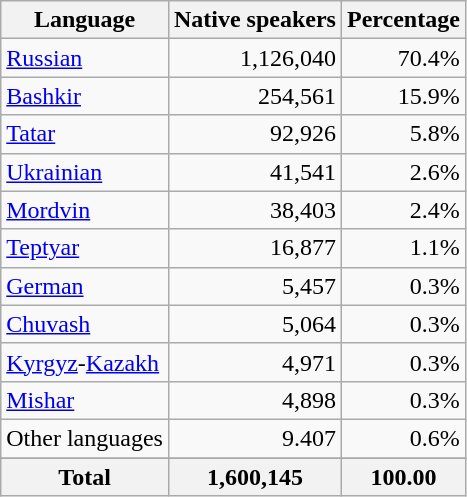<table class="wikitable sortable">
<tr>
<th>Language</th>
<th>Native speakers</th>
<th>Percentage</th>
</tr>
<tr>
<td><a href='#'>Russian</a></td>
<td align="right">1,126,040</td>
<td align="right">70.4%</td>
</tr>
<tr>
<td><a href='#'>Bashkir</a></td>
<td align="right">254,561</td>
<td align="right">15.9%</td>
</tr>
<tr>
<td><a href='#'>Tatar</a></td>
<td align="right">92,926</td>
<td align="right">5.8%</td>
</tr>
<tr>
<td><a href='#'>Ukrainian</a></td>
<td align="right">41,541</td>
<td align="right">2.6%</td>
</tr>
<tr>
<td><a href='#'>Mordvin</a></td>
<td align="right">38,403</td>
<td align="right">2.4%</td>
</tr>
<tr>
<td><a href='#'>Teptyar</a></td>
<td align="right">16,877</td>
<td align="right">1.1%</td>
</tr>
<tr>
<td><a href='#'>German</a></td>
<td align="right">5,457</td>
<td align="right">0.3%</td>
</tr>
<tr>
<td><a href='#'>Chuvash</a></td>
<td align="right">5,064</td>
<td align="right">0.3%</td>
</tr>
<tr>
<td><a href='#'>Kyrgyz</a>-<a href='#'>Kazakh</a></td>
<td align="right">4,971</td>
<td align="right">0.3%</td>
</tr>
<tr>
<td><a href='#'>Mishar</a></td>
<td align="right">4,898</td>
<td align="right">0.3%</td>
</tr>
<tr>
<td>Other languages</td>
<td align="right">9.407</td>
<td align="right">0.6%</td>
</tr>
<tr>
</tr>
<tr>
<th>Total</th>
<th>1,600,145</th>
<th>100.00</th>
</tr>
</table>
